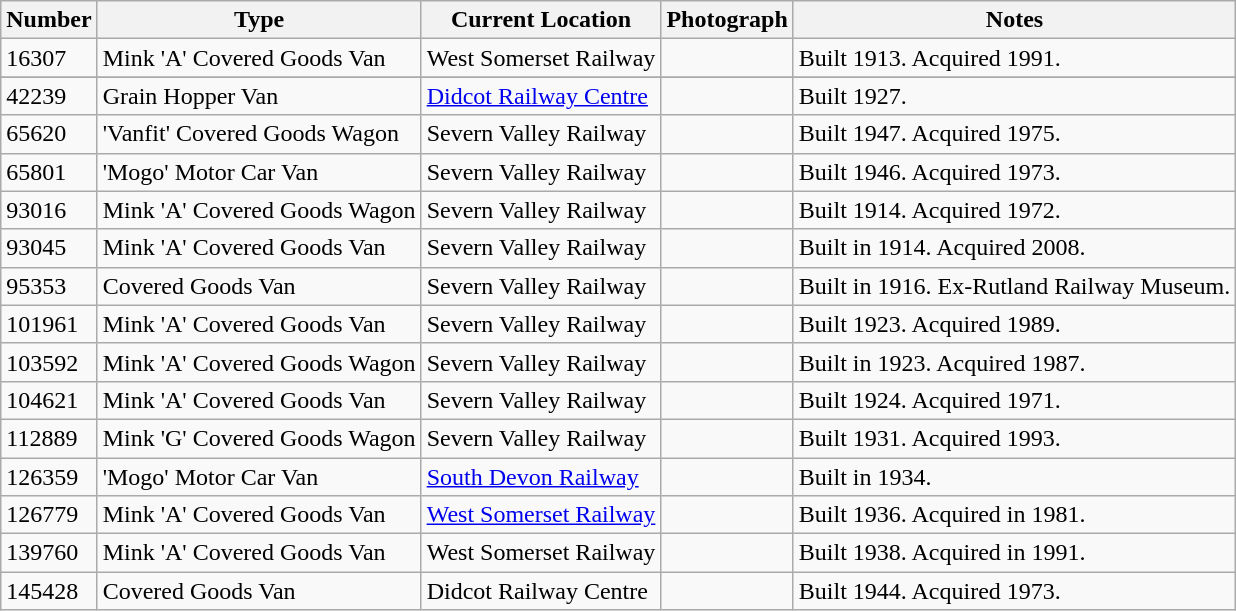<table class="wikitable">
<tr>
<th>Number</th>
<th>Type</th>
<th>Current Location</th>
<th>Photograph</th>
<th>Notes</th>
</tr>
<tr>
<td>16307</td>
<td>Mink 'A' Covered Goods Van</td>
<td>West Somerset Railway</td>
<td></td>
<td>Built 1913. Acquired 1991.</td>
</tr>
<tr>
</tr>
<tr>
<td>42239</td>
<td>Grain Hopper Van</td>
<td><a href='#'>Didcot Railway Centre</a></td>
<td></td>
<td>Built 1927.</td>
</tr>
<tr>
<td>65620</td>
<td>'Vanfit' Covered Goods Wagon</td>
<td>Severn Valley Railway</td>
<td></td>
<td>Built 1947. Acquired 1975.</td>
</tr>
<tr>
<td>65801</td>
<td>'Mogo' Motor Car Van</td>
<td>Severn Valley Railway</td>
<td></td>
<td>Built 1946. Acquired 1973.</td>
</tr>
<tr>
<td>93016</td>
<td>Mink 'A' Covered Goods Wagon</td>
<td>Severn Valley Railway</td>
<td></td>
<td>Built 1914. Acquired 1972.</td>
</tr>
<tr>
<td>93045</td>
<td>Mink 'A' Covered Goods Van</td>
<td>Severn Valley Railway</td>
<td></td>
<td>Built in 1914. Acquired 2008.</td>
</tr>
<tr>
<td>95353</td>
<td>Covered Goods Van</td>
<td>Severn Valley Railway</td>
<td></td>
<td>Built in 1916. Ex-Rutland Railway Museum.</td>
</tr>
<tr>
<td>101961</td>
<td>Mink 'A' Covered Goods Van</td>
<td>Severn Valley Railway</td>
<td></td>
<td>Built 1923. Acquired 1989.</td>
</tr>
<tr>
<td>103592</td>
<td>Mink 'A' Covered Goods Wagon</td>
<td>Severn Valley Railway</td>
<td></td>
<td>Built in 1923. Acquired 1987.</td>
</tr>
<tr>
<td>104621</td>
<td>Mink 'A' Covered Goods Van</td>
<td>Severn Valley Railway</td>
<td></td>
<td>Built 1924. Acquired 1971.</td>
</tr>
<tr>
<td>112889</td>
<td>Mink 'G' Covered Goods Wagon</td>
<td>Severn Valley Railway</td>
<td></td>
<td>Built 1931. Acquired 1993.</td>
</tr>
<tr>
<td>126359</td>
<td>'Mogo' Motor Car Van</td>
<td><a href='#'>South Devon Railway</a></td>
<td></td>
<td>Built in 1934.</td>
</tr>
<tr>
<td>126779</td>
<td>Mink 'A' Covered Goods Van</td>
<td><a href='#'>West Somerset Railway</a></td>
<td></td>
<td>Built 1936. Acquired in 1981.</td>
</tr>
<tr>
<td>139760</td>
<td>Mink 'A' Covered Goods Van</td>
<td>West Somerset Railway</td>
<td></td>
<td>Built 1938. Acquired in 1991.</td>
</tr>
<tr>
<td>145428</td>
<td>Covered Goods Van</td>
<td>Didcot Railway Centre</td>
<td></td>
<td>Built 1944. Acquired 1973.</td>
</tr>
</table>
